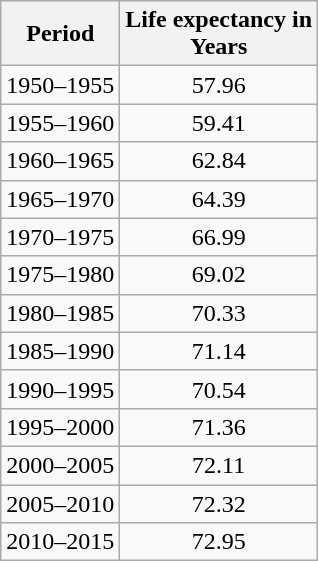<table class="wikitable" style="text-align: center;">
<tr>
<th>Period</th>
<th>Life expectancy in <br> Years</th>
</tr>
<tr>
<td>1950–1955</td>
<td>57.96</td>
</tr>
<tr>
<td>1955–1960</td>
<td> 59.41</td>
</tr>
<tr>
<td>1960–1965</td>
<td> 62.84</td>
</tr>
<tr>
<td>1965–1970</td>
<td> 64.39</td>
</tr>
<tr>
<td>1970–1975</td>
<td> 66.99</td>
</tr>
<tr>
<td>1975–1980</td>
<td> 69.02</td>
</tr>
<tr>
<td>1980–1985</td>
<td> 70.33</td>
</tr>
<tr>
<td>1985–1990</td>
<td> 71.14</td>
</tr>
<tr>
<td>1990–1995</td>
<td> 70.54</td>
</tr>
<tr>
<td>1995–2000</td>
<td> 71.36</td>
</tr>
<tr>
<td>2000–2005</td>
<td> 72.11</td>
</tr>
<tr>
<td>2005–2010</td>
<td> 72.32</td>
</tr>
<tr>
<td>2010–2015</td>
<td> 72.95</td>
</tr>
</table>
